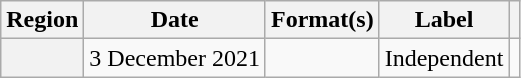<table class="wikitable plainrowheaders" style="text-align:center">
<tr>
<th scope="col">Region</th>
<th scope="col">Date</th>
<th scope="col">Format(s)</th>
<th scope="col">Label</th>
<th scope="col"></th>
</tr>
<tr>
<th scope="row"></th>
<td>3 December 2021</td>
<td></td>
<td>Independent</td>
<td></td>
</tr>
</table>
